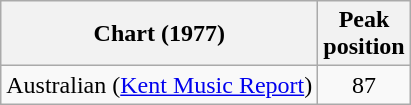<table class="wikitable">
<tr>
<th>Chart (1977)</th>
<th>Peak<br>position</th>
</tr>
<tr>
<td>Australian (<a href='#'>Kent Music Report</a>)</td>
<td align="center">87</td>
</tr>
</table>
